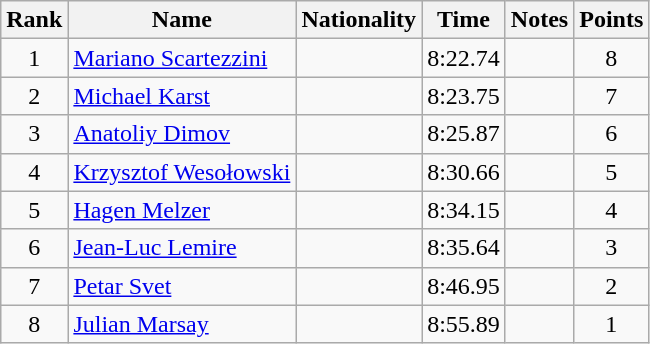<table class="wikitable sortable" style="text-align:center">
<tr>
<th>Rank</th>
<th>Name</th>
<th>Nationality</th>
<th>Time</th>
<th>Notes</th>
<th>Points</th>
</tr>
<tr>
<td>1</td>
<td align=left><a href='#'>Mariano Scartezzini</a></td>
<td align=left></td>
<td>8:22.74</td>
<td></td>
<td>8</td>
</tr>
<tr>
<td>2</td>
<td align=left><a href='#'>Michael Karst</a></td>
<td align=left></td>
<td>8:23.75</td>
<td></td>
<td>7</td>
</tr>
<tr>
<td>3</td>
<td align=left><a href='#'>Anatoliy Dimov</a></td>
<td align=left></td>
<td>8:25.87</td>
<td></td>
<td>6</td>
</tr>
<tr>
<td>4</td>
<td align=left><a href='#'>Krzysztof Wesołowski</a></td>
<td align=left></td>
<td>8:30.66</td>
<td></td>
<td>5</td>
</tr>
<tr>
<td>5</td>
<td align=left><a href='#'>Hagen Melzer</a></td>
<td align=left></td>
<td>8:34.15</td>
<td></td>
<td>4</td>
</tr>
<tr>
<td>6</td>
<td align=left><a href='#'>Jean-Luc Lemire</a></td>
<td align=left></td>
<td>8:35.64</td>
<td></td>
<td>3</td>
</tr>
<tr>
<td>7</td>
<td align=left><a href='#'>Petar Svet</a></td>
<td align=left></td>
<td>8:46.95</td>
<td></td>
<td>2</td>
</tr>
<tr>
<td>8</td>
<td align=left><a href='#'>Julian Marsay</a></td>
<td align=left></td>
<td>8:55.89</td>
<td></td>
<td>1</td>
</tr>
</table>
